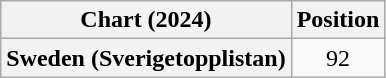<table class="wikitable plainrowheaders" style="text-align:center">
<tr>
<th scope="col">Chart (2024)</th>
<th scope="col">Position</th>
</tr>
<tr>
<th scope="row">Sweden (Sverigetopplistan)</th>
<td>92</td>
</tr>
</table>
